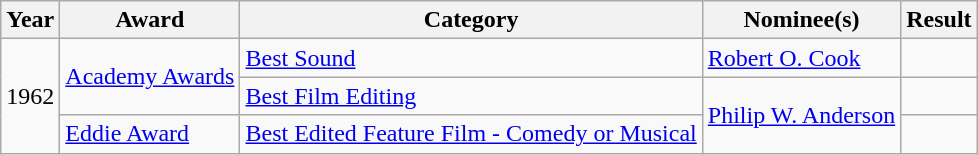<table class="wikitable plainrowheaders">
<tr>
<th>Year</th>
<th>Award</th>
<th>Category</th>
<th>Nominee(s)</th>
<th>Result</th>
</tr>
<tr>
<td scope="row" rowspan=3>1962</td>
<td scope="row" rowspan=2><a href='#'>Academy Awards</a> </td>
<td><a href='#'>Best Sound</a></td>
<td><a href='#'>Robert O. Cook</a> </td>
<td></td>
</tr>
<tr>
<td><a href='#'>Best Film Editing</a></td>
<td scope="row" rowspan=2><a href='#'>Philip W. Anderson</a></td>
<td></td>
</tr>
<tr>
<td><a href='#'>Eddie Award</a></td>
<td><a href='#'>Best Edited Feature Film - Comedy or Musical</a></td>
<td></td>
</tr>
</table>
